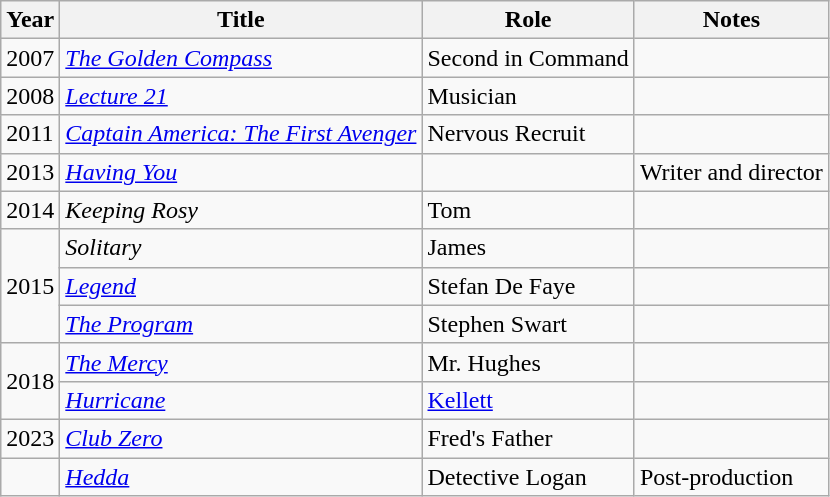<table class="wikitable sortable">
<tr>
<th>Year</th>
<th>Title</th>
<th>Role</th>
<th class="unsortable">Notes</th>
</tr>
<tr>
<td>2007</td>
<td><em><a href='#'>The Golden Compass</a></em></td>
<td>Second in Command</td>
<td></td>
</tr>
<tr>
<td>2008</td>
<td><em><a href='#'>Lecture 21</a></em></td>
<td>Musician</td>
</tr>
<tr>
<td>2011</td>
<td><em><a href='#'>Captain America: The First Avenger</a></em></td>
<td>Nervous Recruit</td>
<td></td>
</tr>
<tr>
<td>2013</td>
<td><em><a href='#'>Having You</a></em></td>
<td></td>
<td>Writer and director</td>
</tr>
<tr>
<td>2014</td>
<td><em>Keeping Rosy</em></td>
<td>Tom</td>
<td></td>
</tr>
<tr>
<td rowspan="3">2015</td>
<td><em>Solitary</em></td>
<td>James</td>
<td></td>
</tr>
<tr>
<td><em><a href='#'>Legend</a></em></td>
<td>Stefan De Faye</td>
<td></td>
</tr>
<tr>
<td><em><a href='#'>The Program</a></em></td>
<td>Stephen Swart</td>
<td></td>
</tr>
<tr>
<td rowspan="2">2018</td>
<td><em><a href='#'>The Mercy</a></em></td>
<td>Mr. Hughes</td>
</tr>
<tr>
<td><em><a href='#'>Hurricane</a></em></td>
<td><a href='#'>Kellett</a></td>
<td></td>
</tr>
<tr>
<td>2023</td>
<td><em><a href='#'>Club Zero</a></em></td>
<td>Fred's Father</td>
</tr>
<tr>
<td></td>
<td><em><a href='#'>Hedda</a></em></td>
<td>Detective Logan</td>
<td>Post-production</td>
</tr>
</table>
